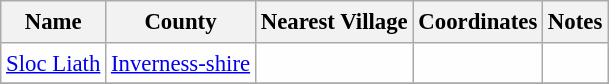<table class="wikitable sortable" style="table-layout:fixed;background-color:#FEFEFE;font-size:95%;padding:0.30em;line-height:1.35em;">
<tr>
<th scope="col">Name</th>
<th scope="col">County</th>
<th scope="col">Nearest Village</th>
<th scope="col" data-sort-type="number">Coordinates</th>
<th scope="col">Notes</th>
</tr>
<tr>
<td><a href='#'>Sloc Liath</a></td>
<td><a href='#'>Inverness-shire</a></td>
<td></td>
<td></td>
<td></td>
</tr>
<tr>
</tr>
</table>
